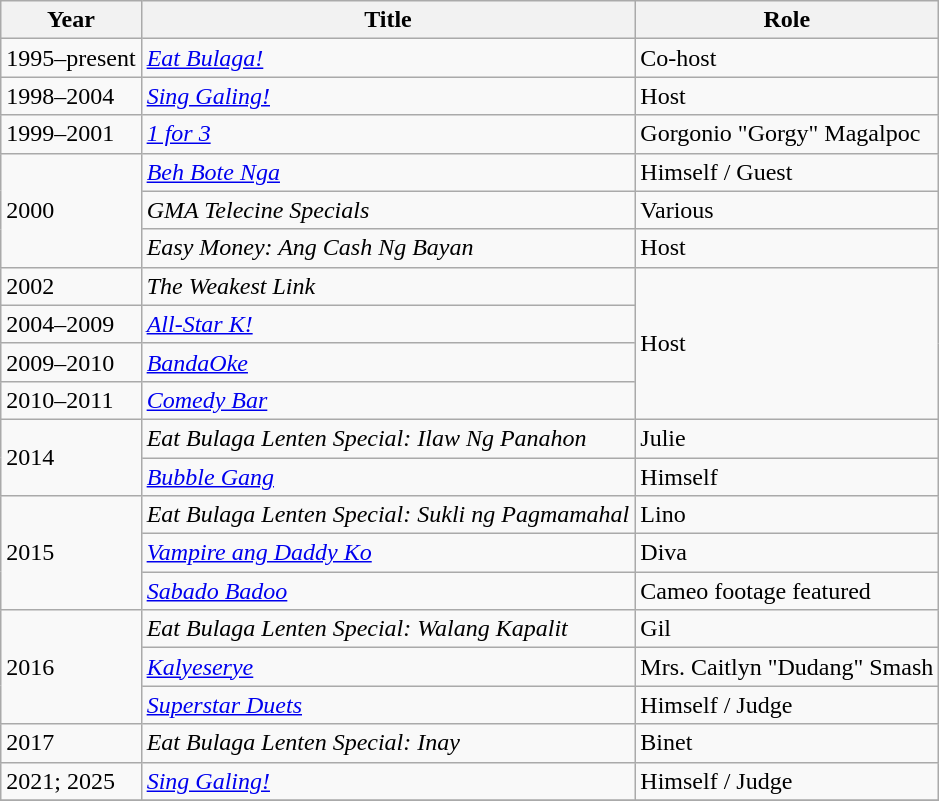<table class="wikitable">
<tr>
<th>Year</th>
<th>Title</th>
<th>Role</th>
</tr>
<tr>
<td>1995–present</td>
<td><em><a href='#'>Eat Bulaga!</a></em></td>
<td>Co-host</td>
</tr>
<tr>
<td>1998–2004</td>
<td><em><a href='#'>Sing Galing!</a></em></td>
<td>Host</td>
</tr>
<tr>
<td>1999–2001</td>
<td><em><a href='#'>1 for 3</a></em></td>
<td>Gorgonio "Gorgy" Magalpoc</td>
</tr>
<tr>
<td rowspan="3">2000</td>
<td><em><a href='#'>Beh Bote Nga</a></em></td>
<td>Himself / Guest</td>
</tr>
<tr>
<td><em>GMA Telecine Specials</em></td>
<td>Various</td>
</tr>
<tr>
<td><em>Easy Money: Ang Cash Ng Bayan</em></td>
<td>Host</td>
</tr>
<tr>
<td>2002</td>
<td><em>The Weakest Link</em></td>
<td rowspan="4">Host</td>
</tr>
<tr>
<td>2004–2009</td>
<td><em><a href='#'>All-Star K!</a></em></td>
</tr>
<tr>
<td>2009–2010</td>
<td><em><a href='#'>BandaOke</a></em></td>
</tr>
<tr>
<td>2010–2011</td>
<td><em><a href='#'>Comedy Bar</a></em></td>
</tr>
<tr>
<td rowspan="2">2014</td>
<td><em>Eat Bulaga Lenten Special: Ilaw Ng Panahon</em></td>
<td>Julie</td>
</tr>
<tr>
<td><em><a href='#'>Bubble Gang</a></em></td>
<td>Himself</td>
</tr>
<tr>
<td rowspan="3">2015</td>
<td><em>Eat Bulaga Lenten Special: Sukli ng Pagmamahal</em></td>
<td>Lino</td>
</tr>
<tr>
<td><em><a href='#'>Vampire ang Daddy Ko</a></em></td>
<td>Diva</td>
</tr>
<tr>
<td><em><a href='#'>Sabado Badoo</a></em></td>
<td>Cameo footage featured</td>
</tr>
<tr>
<td rowspan="3">2016</td>
<td><em>Eat Bulaga Lenten Special: Walang Kapalit</em></td>
<td>Gil</td>
</tr>
<tr>
<td><em><a href='#'>Kalyeserye</a></em></td>
<td>Mrs. Caitlyn "Dudang" Smash</td>
</tr>
<tr>
<td><em><a href='#'>Superstar Duets</a></em></td>
<td>Himself / Judge</td>
</tr>
<tr>
<td>2017</td>
<td><em>Eat Bulaga Lenten Special: Inay</em></td>
<td>Binet</td>
</tr>
<tr>
<td>2021; 2025</td>
<td><em><a href='#'>Sing Galing!</a></em></td>
<td>Himself / Judge</td>
</tr>
<tr>
</tr>
</table>
